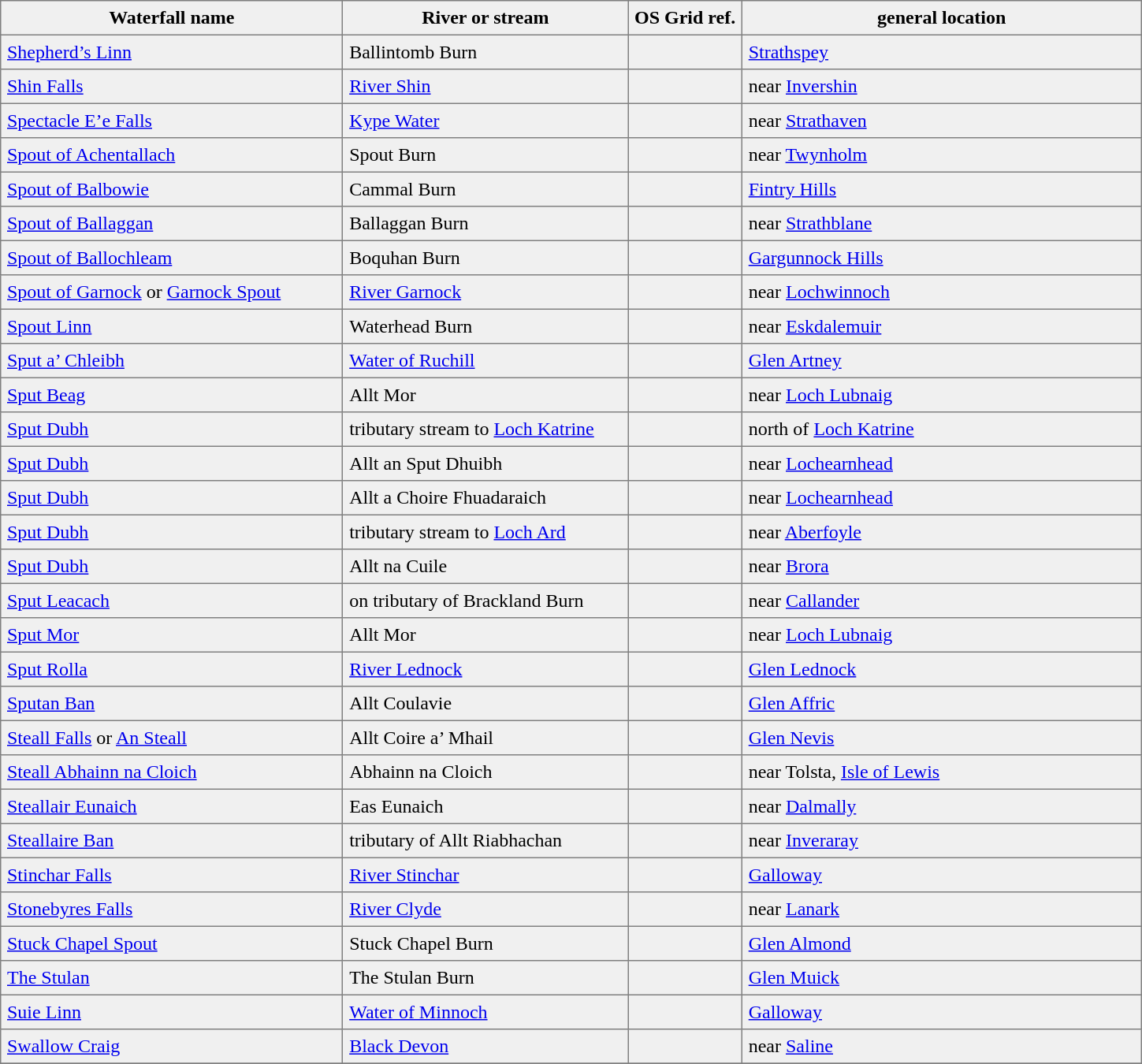<table border=1 cellspacing=0 cellpadding=5 style="border-collapse: collapse; background:#f0f0f0;">
<tr>
<th width=30%>Waterfall name</th>
<th width=25%>River or stream</th>
<th width=10%>OS Grid ref.</th>
<th width=35%>general location</th>
</tr>
<tr>
<td><a href='#'>Shepherd’s Linn</a></td>
<td>Ballintomb Burn</td>
<td></td>
<td><a href='#'>Strathspey</a></td>
</tr>
<tr>
<td><a href='#'>Shin Falls</a></td>
<td><a href='#'>River Shin</a></td>
<td></td>
<td>near <a href='#'>Invershin</a></td>
</tr>
<tr>
<td><a href='#'>Spectacle E’e Falls</a></td>
<td><a href='#'>Kype Water</a></td>
<td></td>
<td>near <a href='#'>Strathaven</a></td>
</tr>
<tr>
<td><a href='#'>Spout of Achentallach</a></td>
<td>Spout Burn</td>
<td></td>
<td>near <a href='#'>Twynholm</a></td>
</tr>
<tr>
<td><a href='#'>Spout of Balbowie</a></td>
<td>Cammal Burn</td>
<td></td>
<td><a href='#'>Fintry Hills</a></td>
</tr>
<tr>
<td><a href='#'>Spout of Ballaggan</a></td>
<td>Ballaggan Burn</td>
<td></td>
<td>near <a href='#'>Strathblane</a></td>
</tr>
<tr>
<td><a href='#'>Spout of Ballochleam</a></td>
<td>Boquhan Burn</td>
<td></td>
<td><a href='#'>Gargunnock Hills</a></td>
</tr>
<tr>
<td><a href='#'>Spout of Garnock</a> or <a href='#'>Garnock Spout</a></td>
<td><a href='#'>River Garnock</a></td>
<td></td>
<td>near <a href='#'>Lochwinnoch</a></td>
</tr>
<tr>
<td><a href='#'>Spout Linn</a></td>
<td>Waterhead Burn</td>
<td></td>
<td>near <a href='#'>Eskdalemuir</a></td>
</tr>
<tr>
<td><a href='#'>Sput a’ Chleibh</a></td>
<td><a href='#'>Water of Ruchill</a></td>
<td></td>
<td><a href='#'>Glen Artney</a></td>
</tr>
<tr>
<td><a href='#'>Sput Beag</a></td>
<td>Allt Mor</td>
<td></td>
<td>near <a href='#'>Loch Lubnaig</a></td>
</tr>
<tr>
<td><a href='#'>Sput Dubh</a></td>
<td>tributary stream to <a href='#'>Loch Katrine</a></td>
<td></td>
<td>north of <a href='#'>Loch Katrine</a></td>
</tr>
<tr>
<td><a href='#'>Sput Dubh</a></td>
<td>Allt an Sput Dhuibh</td>
<td></td>
<td>near <a href='#'>Lochearnhead</a></td>
</tr>
<tr>
<td><a href='#'>Sput Dubh</a></td>
<td>Allt a Choire Fhuadaraich</td>
<td></td>
<td>near <a href='#'>Lochearnhead</a></td>
</tr>
<tr>
<td><a href='#'>Sput Dubh</a></td>
<td>tributary stream to <a href='#'>Loch Ard</a></td>
<td></td>
<td>near <a href='#'>Aberfoyle</a></td>
</tr>
<tr>
<td><a href='#'>Sput Dubh</a></td>
<td>Allt na Cuile</td>
<td></td>
<td>near <a href='#'>Brora</a></td>
</tr>
<tr>
<td><a href='#'>Sput Leacach</a></td>
<td>on tributary of Brackland Burn</td>
<td></td>
<td>near <a href='#'>Callander</a></td>
</tr>
<tr>
<td><a href='#'>Sput Mor</a></td>
<td>Allt Mor</td>
<td></td>
<td>near <a href='#'>Loch Lubnaig</a></td>
</tr>
<tr>
<td><a href='#'>Sput Rolla</a></td>
<td><a href='#'>River Lednock</a></td>
<td></td>
<td><a href='#'>Glen Lednock</a></td>
</tr>
<tr>
<td><a href='#'>Sputan Ban</a></td>
<td>Allt Coulavie</td>
<td></td>
<td><a href='#'>Glen Affric</a></td>
</tr>
<tr>
<td><a href='#'>Steall Falls</a> or <a href='#'>An Steall</a></td>
<td>Allt Coire a’ Mhail</td>
<td></td>
<td><a href='#'>Glen Nevis</a></td>
</tr>
<tr>
<td><a href='#'>Steall Abhainn na Cloich</a></td>
<td>Abhainn na Cloich</td>
<td></td>
<td>near Tolsta, <a href='#'>Isle of Lewis</a></td>
</tr>
<tr>
<td><a href='#'>Steallair Eunaich</a></td>
<td>Eas Eunaich</td>
<td></td>
<td>near <a href='#'>Dalmally</a></td>
</tr>
<tr>
<td><a href='#'>Steallaire Ban</a></td>
<td>tributary of Allt Riabhachan</td>
<td></td>
<td>near <a href='#'>Inveraray</a></td>
</tr>
<tr>
<td><a href='#'>Stinchar Falls</a></td>
<td><a href='#'>River Stinchar</a></td>
<td></td>
<td><a href='#'>Galloway</a></td>
</tr>
<tr>
<td><a href='#'>Stonebyres Falls</a></td>
<td><a href='#'>River Clyde</a></td>
<td></td>
<td>near <a href='#'>Lanark</a></td>
</tr>
<tr>
<td><a href='#'>Stuck Chapel Spout</a></td>
<td>Stuck Chapel Burn</td>
<td></td>
<td><a href='#'>Glen Almond</a></td>
</tr>
<tr>
<td><a href='#'>The Stulan</a></td>
<td>The Stulan Burn</td>
<td></td>
<td><a href='#'>Glen Muick</a></td>
</tr>
<tr>
<td><a href='#'>Suie Linn</a></td>
<td><a href='#'>Water of Minnoch</a></td>
<td></td>
<td><a href='#'>Galloway</a></td>
</tr>
<tr>
<td><a href='#'>Swallow Craig</a></td>
<td><a href='#'>Black Devon</a></td>
<td></td>
<td>near <a href='#'>Saline</a></td>
</tr>
<tr>
</tr>
</table>
